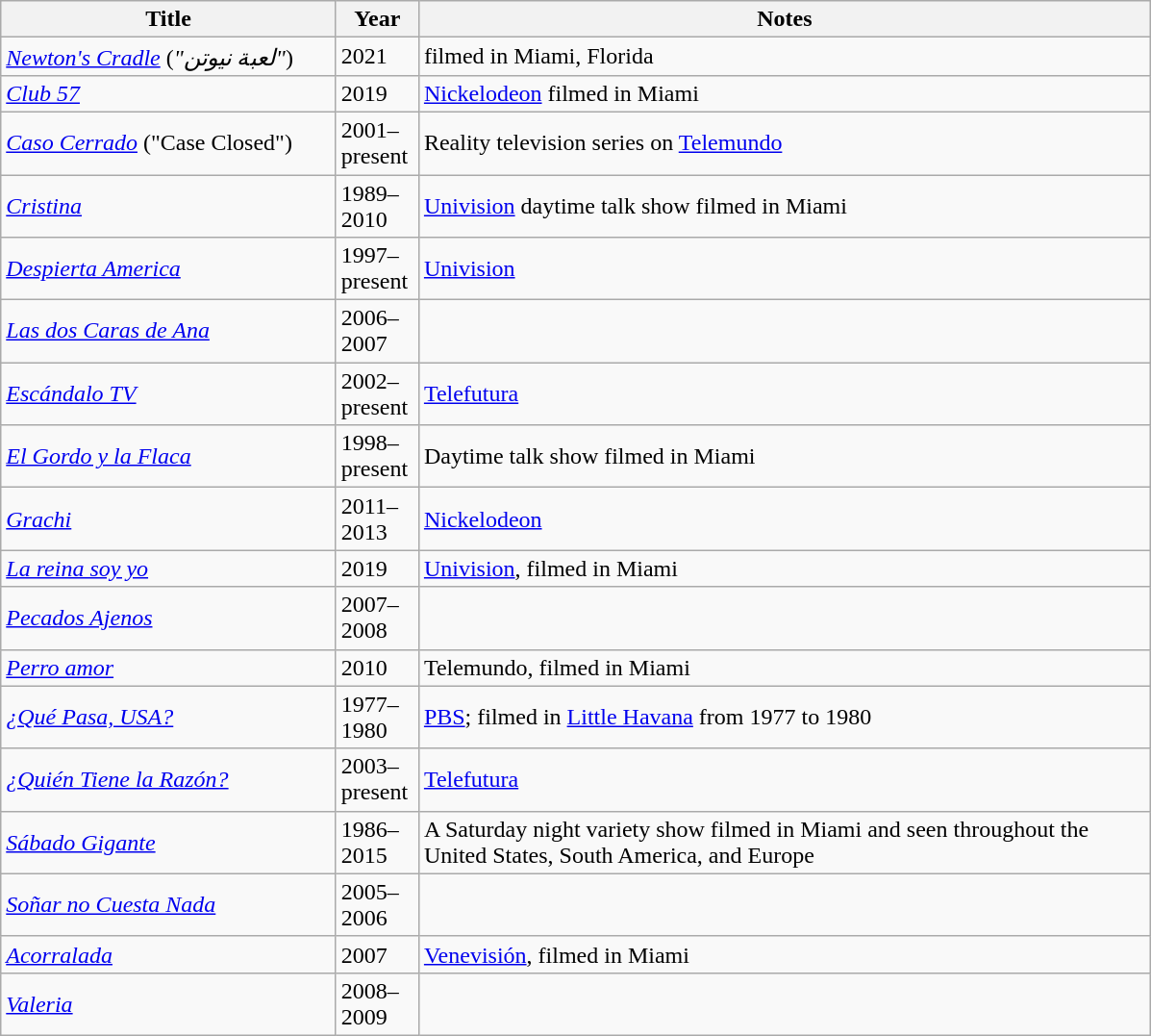<table class="wikitable sortable">
<tr>
<th scope="col" style="width:225px;">Title</th>
<th scope="col" style="width:50px;">Year</th>
<th scope="col" style="width:500px;">Notes</th>
</tr>
<tr>
<td><em><a href='#'>Newton's Cradle</a></em> (<em>"لعبة نيوتن"</em>)</td>
<td>2021</td>
<td>filmed in Miami, Florida</td>
</tr>
<tr>
<td><em><a href='#'>Club 57</a></em></td>
<td>2019</td>
<td><a href='#'>Nickelodeon</a> filmed in Miami</td>
</tr>
<tr>
<td><em><a href='#'>Caso Cerrado</a></em> ("Case Closed")</td>
<td>2001–present</td>
<td>Reality television series on <a href='#'>Telemundo</a></td>
</tr>
<tr>
<td><em><a href='#'>Cristina</a></em></td>
<td>1989–2010</td>
<td><a href='#'>Univision</a> daytime talk show filmed in Miami</td>
</tr>
<tr>
<td><em><a href='#'>Despierta America</a></em></td>
<td>1997–present</td>
<td><a href='#'>Univision</a></td>
</tr>
<tr>
<td><em><a href='#'>Las dos Caras de Ana</a></em></td>
<td>2006–2007</td>
<td></td>
</tr>
<tr>
<td><em><a href='#'>Escándalo TV</a></em></td>
<td>2002–present</td>
<td><a href='#'>Telefutura</a></td>
</tr>
<tr>
<td><em><a href='#'>El Gordo y la Flaca</a></em></td>
<td>1998–present</td>
<td>Daytime talk show filmed in Miami</td>
</tr>
<tr>
<td><em><a href='#'>Grachi</a></em></td>
<td>2011–2013</td>
<td><a href='#'>Nickelodeon</a></td>
</tr>
<tr>
<td><em><a href='#'>La reina soy yo</a></em></td>
<td>2019</td>
<td><a href='#'>Univision</a>, filmed in Miami</td>
</tr>
<tr>
<td><em><a href='#'>Pecados Ajenos</a></em></td>
<td>2007–2008</td>
<td></td>
</tr>
<tr>
<td><em><a href='#'>Perro amor</a></em></td>
<td>2010</td>
<td>Telemundo, filmed in Miami</td>
</tr>
<tr>
<td><em><a href='#'>¿Qué Pasa, USA?</a></em></td>
<td>1977–1980</td>
<td><a href='#'>PBS</a>; filmed in <a href='#'>Little Havana</a> from 1977 to 1980</td>
</tr>
<tr>
<td><em><a href='#'>¿Quién Tiene la Razón?</a></em></td>
<td>2003–present</td>
<td><a href='#'>Telefutura</a></td>
</tr>
<tr>
<td><em><a href='#'>Sábado Gigante</a></em></td>
<td>1986–2015</td>
<td>A Saturday night variety show filmed in Miami and seen throughout the United States, South America, and Europe</td>
</tr>
<tr>
<td><em><a href='#'>Soñar no Cuesta Nada</a></em></td>
<td>2005–2006</td>
<td></td>
</tr>
<tr>
<td><em><a href='#'>Acorralada</a></em></td>
<td>2007</td>
<td><a href='#'>Venevisión</a>, filmed in Miami</td>
</tr>
<tr>
<td><em><a href='#'>Valeria</a></em></td>
<td>2008–2009</td>
<td></td>
</tr>
</table>
